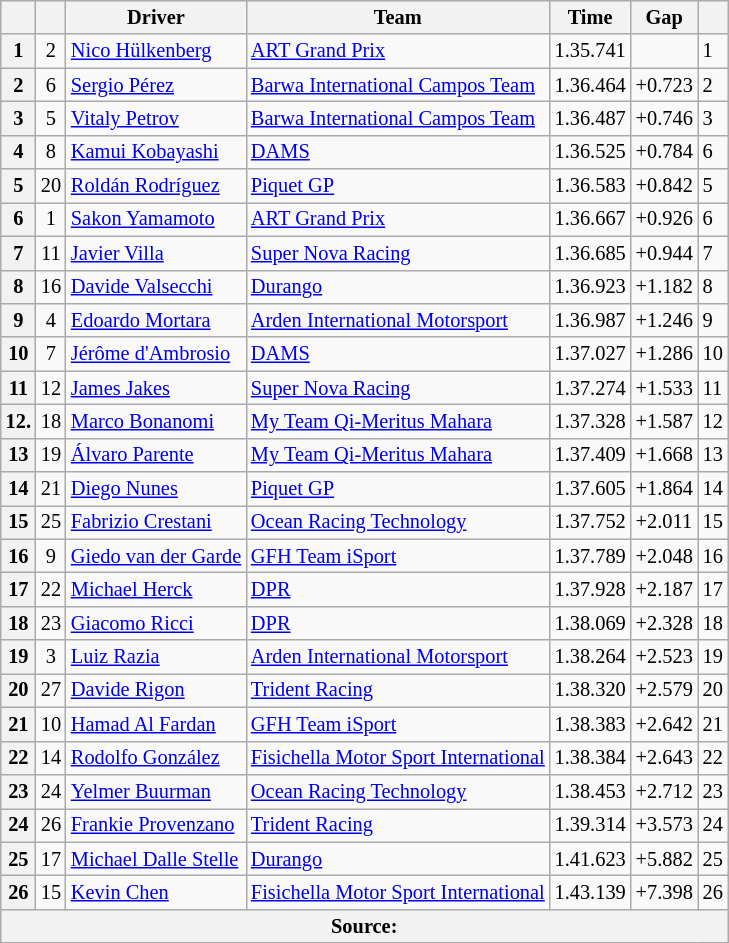<table class="wikitable" style="font-size: 85%">
<tr>
<th></th>
<th></th>
<th>Driver</th>
<th>Team</th>
<th>Time</th>
<th>Gap</th>
<th></th>
</tr>
<tr>
<th>1</th>
<td align="center">2</td>
<td> <a href='#'>Nico Hülkenberg</a></td>
<td><a href='#'>ART Grand Prix</a></td>
<td>1.35.741</td>
<td></td>
<td>1</td>
</tr>
<tr>
<th>2</th>
<td align="center">6</td>
<td> <a href='#'>Sergio Pérez</a></td>
<td><a href='#'>Barwa International Campos Team</a></td>
<td>1.36.464</td>
<td>+0.723</td>
<td>2</td>
</tr>
<tr>
<th>3</th>
<td align="center">5</td>
<td> <a href='#'>Vitaly Petrov</a></td>
<td><a href='#'>Barwa International Campos Team</a></td>
<td>1.36.487</td>
<td>+0.746</td>
<td>3</td>
</tr>
<tr>
<th>4</th>
<td align="center">8</td>
<td> <a href='#'>Kamui Kobayashi</a></td>
<td><a href='#'>DAMS</a></td>
<td>1.36.525</td>
<td>+0.784</td>
<td>6</td>
</tr>
<tr>
<th>5</th>
<td align="center">20</td>
<td> <a href='#'>Roldán Rodríguez</a></td>
<td><a href='#'>Piquet GP</a></td>
<td>1.36.583</td>
<td>+0.842</td>
<td>5</td>
</tr>
<tr>
<th>6</th>
<td align="center">1</td>
<td> <a href='#'>Sakon Yamamoto</a></td>
<td><a href='#'>ART Grand Prix</a></td>
<td>1.36.667</td>
<td>+0.926</td>
<td>6</td>
</tr>
<tr>
<th>7</th>
<td align="center">11</td>
<td> <a href='#'>Javier Villa</a></td>
<td><a href='#'>Super Nova Racing</a></td>
<td>1.36.685</td>
<td>+0.944</td>
<td>7</td>
</tr>
<tr>
<th>8</th>
<td align="center">16</td>
<td> <a href='#'>Davide Valsecchi</a></td>
<td><a href='#'>Durango</a></td>
<td>1.36.923</td>
<td>+1.182</td>
<td>8</td>
</tr>
<tr>
<th>9</th>
<td align="center">4</td>
<td> <a href='#'>Edoardo Mortara</a></td>
<td><a href='#'>Arden International Motorsport</a></td>
<td>1.36.987</td>
<td>+1.246</td>
<td>9</td>
</tr>
<tr>
<th>10</th>
<td align="center">7</td>
<td> <a href='#'>Jérôme d'Ambrosio</a></td>
<td><a href='#'>DAMS</a></td>
<td>1.37.027</td>
<td>+1.286</td>
<td>10</td>
</tr>
<tr>
<th>11</th>
<td align="center">12</td>
<td> <a href='#'>James Jakes</a></td>
<td><a href='#'>Super Nova Racing</a></td>
<td>1.37.274</td>
<td>+1.533</td>
<td>11</td>
</tr>
<tr>
<th>12.</th>
<td align="center">18</td>
<td> <a href='#'>Marco Bonanomi</a></td>
<td><a href='#'>My Team Qi-Meritus Mahara</a></td>
<td>1.37.328</td>
<td>+1.587</td>
<td>12</td>
</tr>
<tr>
<th>13</th>
<td align="center">19</td>
<td> <a href='#'>Álvaro Parente</a></td>
<td><a href='#'>My Team Qi-Meritus Mahara</a></td>
<td>1.37.409</td>
<td>+1.668</td>
<td>13</td>
</tr>
<tr>
<th>14</th>
<td align="center">21</td>
<td> <a href='#'>Diego Nunes</a></td>
<td><a href='#'>Piquet GP</a></td>
<td>1.37.605</td>
<td>+1.864</td>
<td>14</td>
</tr>
<tr>
<th>15</th>
<td align="center">25</td>
<td> <a href='#'>Fabrizio Crestani</a></td>
<td><a href='#'>Ocean Racing Technology</a></td>
<td>1.37.752</td>
<td>+2.011</td>
<td>15</td>
</tr>
<tr>
<th>16</th>
<td align="center">9</td>
<td> <a href='#'>Giedo van der Garde</a></td>
<td><a href='#'>GFH Team iSport</a></td>
<td>1.37.789</td>
<td>+2.048</td>
<td>16</td>
</tr>
<tr>
<th>17</th>
<td align="center">22</td>
<td> <a href='#'>Michael Herck</a></td>
<td><a href='#'>DPR</a></td>
<td>1.37.928</td>
<td>+2.187</td>
<td>17</td>
</tr>
<tr>
<th>18</th>
<td align="center">23</td>
<td> <a href='#'>Giacomo Ricci</a></td>
<td><a href='#'>DPR</a></td>
<td>1.38.069</td>
<td>+2.328</td>
<td>18</td>
</tr>
<tr>
<th>19</th>
<td align="center">3</td>
<td> <a href='#'>Luiz Razia</a></td>
<td><a href='#'>Arden International Motorsport</a></td>
<td>1.38.264</td>
<td>+2.523</td>
<td>19</td>
</tr>
<tr>
<th>20</th>
<td align="center">27</td>
<td> <a href='#'>Davide Rigon</a></td>
<td><a href='#'>Trident Racing</a></td>
<td>1.38.320</td>
<td>+2.579</td>
<td>20</td>
</tr>
<tr>
<th>21</th>
<td align="center">10</td>
<td> <a href='#'>Hamad Al Fardan</a></td>
<td><a href='#'>GFH Team iSport</a></td>
<td>1.38.383</td>
<td>+2.642</td>
<td>21</td>
</tr>
<tr>
<th>22</th>
<td align="center">14</td>
<td> <a href='#'>Rodolfo González</a></td>
<td><a href='#'>Fisichella Motor Sport International</a></td>
<td>1.38.384</td>
<td>+2.643</td>
<td>22</td>
</tr>
<tr>
<th>23</th>
<td align="center">24</td>
<td> <a href='#'>Yelmer Buurman</a></td>
<td><a href='#'>Ocean Racing Technology</a></td>
<td>1.38.453</td>
<td>+2.712</td>
<td>23</td>
</tr>
<tr>
<th>24</th>
<td align="center">26</td>
<td> <a href='#'>Frankie Provenzano</a></td>
<td><a href='#'>Trident Racing</a></td>
<td>1.39.314</td>
<td>+3.573</td>
<td>24</td>
</tr>
<tr>
<th>25</th>
<td align="center">17</td>
<td> <a href='#'>Michael Dalle Stelle</a></td>
<td><a href='#'>Durango</a></td>
<td>1.41.623</td>
<td>+5.882</td>
<td>25</td>
</tr>
<tr>
<th>26</th>
<td align="center">15</td>
<td> <a href='#'>Kevin Chen</a></td>
<td><a href='#'>Fisichella Motor Sport International</a></td>
<td>1.43.139</td>
<td>+7.398</td>
<td>26</td>
</tr>
<tr>
<th colspan="7">Source:</th>
</tr>
</table>
